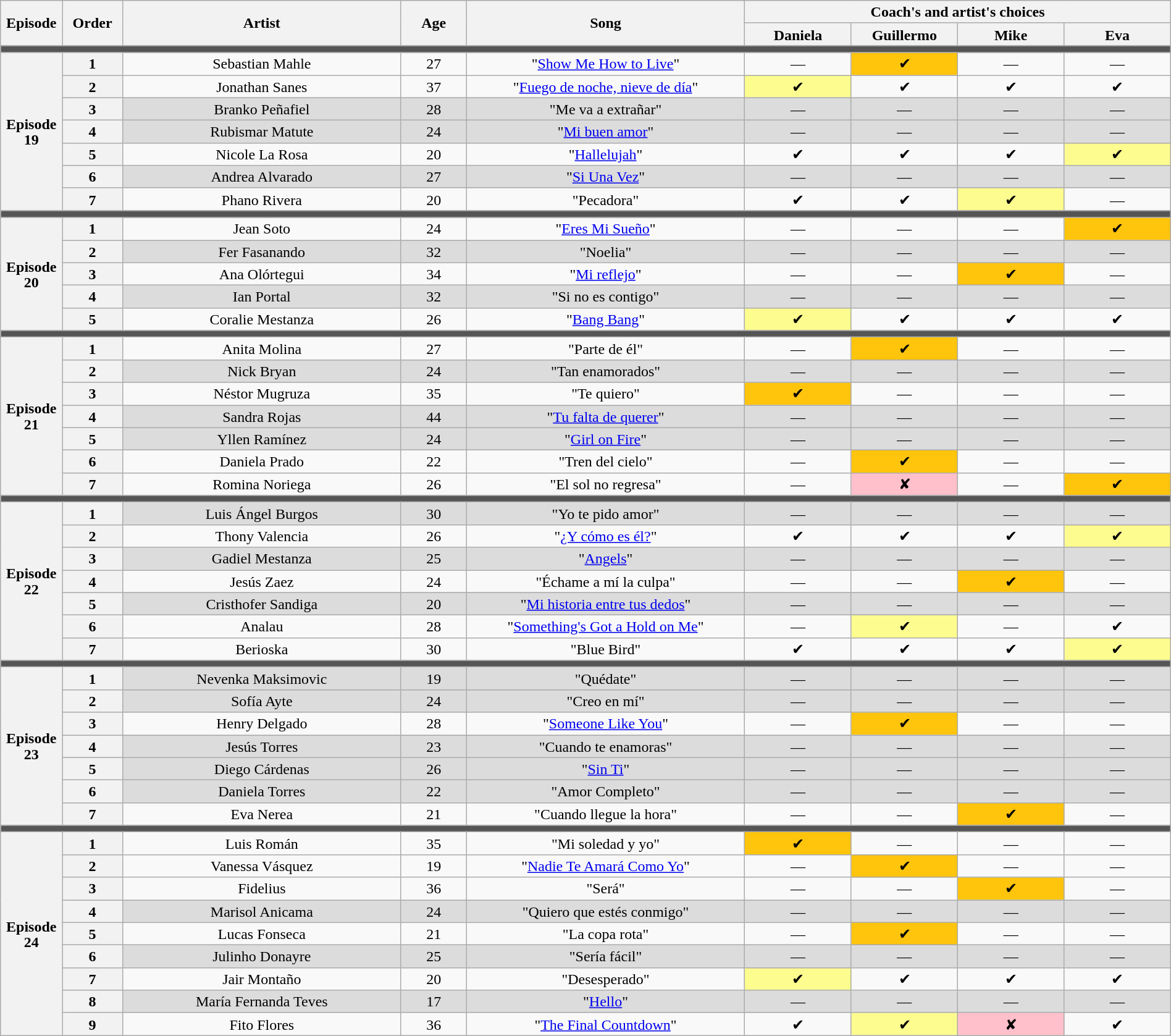<table class="wikitable" style="text-align:center; line-height:17px; width:100%">
<tr>
<th rowspan="2" scope="col" style="width:01%">Episode</th>
<th rowspan="2" scope="col" style="width:03%">Order</th>
<th rowspan="2" scope="col" style="width:17%">Artist</th>
<th rowspan="2" scope="col" style="width:04%">Age</th>
<th rowspan="2" scope="col" style="width:17%">Song</th>
<th colspan="4" scope="col" style="width:24%">Coach's and artist's choices</th>
</tr>
<tr>
<th style="width:6.5%">Daniela</th>
<th style="width:6.5%">Guillermo</th>
<th style="width:6.5%">Mike</th>
<th style="width:6.5%">Eva</th>
</tr>
<tr>
<td colspan="12" style="background:#555"></td>
</tr>
<tr>
<th scope="row" rowspan="7">Episode 19<br></th>
<th>1</th>
<td>Sebastian Mahle</td>
<td>27</td>
<td>"<a href='#'>Show Me How to Live</a>"</td>
<td>—</td>
<td style="background:#FFC40C">✔</td>
<td>—</td>
<td>—</td>
</tr>
<tr>
<th>2</th>
<td>Jonathan Sanes</td>
<td>37</td>
<td>"<a href='#'>Fuego de noche, nieve de día</a>"</td>
<td style="background:#fdfc8f">✔</td>
<td>✔</td>
<td>✔</td>
<td>✔</td>
</tr>
<tr style="background:#DCDCDC">
<th>3</th>
<td>Branko Peñafiel</td>
<td>28</td>
<td>"Me va a extrañar"</td>
<td>—</td>
<td>—</td>
<td>—</td>
<td>—</td>
</tr>
<tr style="background:#DCDCDC">
<th>4</th>
<td>Rubismar Matute</td>
<td>24</td>
<td>"<a href='#'>Mi buen amor</a>"</td>
<td>—</td>
<td>—</td>
<td>—</td>
<td>—</td>
</tr>
<tr>
<th>5</th>
<td>Nicole La Rosa</td>
<td>20</td>
<td>"<a href='#'>Hallelujah</a>"</td>
<td>✔</td>
<td>✔</td>
<td>✔</td>
<td style="background:#fdfc8f">✔</td>
</tr>
<tr style="background:#DCDCDC">
<th>6</th>
<td>Andrea Alvarado</td>
<td>27</td>
<td>"<a href='#'>Si Una Vez</a>"</td>
<td>—</td>
<td>—</td>
<td>—</td>
<td>—</td>
</tr>
<tr>
<th>7</th>
<td>Phano Rivera</td>
<td>20</td>
<td>"Pecadora"</td>
<td>✔</td>
<td>✔</td>
<td style="background:#fdfc8f">✔</td>
<td>—</td>
</tr>
<tr>
<td colspan="12" style="background:#555"></td>
</tr>
<tr>
<th scope="row" rowspan="5">Episode 20<br></th>
<th>1</th>
<td>Jean Soto</td>
<td>24</td>
<td>"<a href='#'>Eres Mi Sueño</a>"</td>
<td>—</td>
<td>—</td>
<td>—</td>
<td style="background:#FFC40C">✔</td>
</tr>
<tr style="background:#DCDCDC">
<th>2</th>
<td>Fer Fasanando</td>
<td>32</td>
<td>"Noelia"</td>
<td>—</td>
<td>—</td>
<td>—</td>
<td>—</td>
</tr>
<tr>
<th>3</th>
<td>Ana Olórtegui</td>
<td>34</td>
<td>"<a href='#'>Mi reflejo</a>"</td>
<td>—</td>
<td>—</td>
<td style="background:#FFC40C">✔</td>
<td>—</td>
</tr>
<tr style="background:#DCDCDC">
<th>4</th>
<td>Ian Portal</td>
<td>32</td>
<td>"Si no es contigo"</td>
<td>—</td>
<td>—</td>
<td>—</td>
<td>—</td>
</tr>
<tr>
<th>5</th>
<td>Coralie Mestanza</td>
<td>26</td>
<td>"<a href='#'>Bang Bang</a>"</td>
<td style="background:#fdfc8f">✔</td>
<td>✔</td>
<td>✔</td>
<td>✔</td>
</tr>
<tr>
<td colspan="12" style="background:#555"></td>
</tr>
<tr>
<th scope="row" rowspan="7">Episode 21<br></th>
<th>1</th>
<td>Anita Molina</td>
<td>27</td>
<td>"Parte de él"</td>
<td>—</td>
<td style="background:#FFC40C">✔</td>
<td>—</td>
<td>—</td>
</tr>
<tr style="background:#DCDCDC">
<th>2</th>
<td>Nick Bryan</td>
<td>24</td>
<td>"Tan enamorados"</td>
<td>—</td>
<td>—</td>
<td>—</td>
<td>—</td>
</tr>
<tr>
<th>3</th>
<td>Néstor Mugruza</td>
<td>35</td>
<td>"Te quiero"</td>
<td style="background:#FFC40C">✔</td>
<td>—</td>
<td>—</td>
<td>—</td>
</tr>
<tr style="background:#DCDCDC">
<th>4</th>
<td>Sandra Rojas</td>
<td>44</td>
<td>"<a href='#'>Tu falta de querer</a>"</td>
<td>—</td>
<td>—</td>
<td>—</td>
<td>—</td>
</tr>
<tr style="background:#DCDCDC">
<th>5</th>
<td>Yllen Ramínez</td>
<td>24</td>
<td>"<a href='#'>Girl on Fire</a>"</td>
<td>—</td>
<td>—</td>
<td>—</td>
<td>—</td>
</tr>
<tr>
<th>6</th>
<td>Daniela Prado</td>
<td>22</td>
<td>"Tren del cielo"</td>
<td>—</td>
<td style="background:#FFC40C">✔</td>
<td>—</td>
<td>—</td>
</tr>
<tr>
<th>7</th>
<td>Romina Noriega</td>
<td>26</td>
<td>"El sol no regresa"</td>
<td>—</td>
<td style="background:pink">✘</td>
<td>—</td>
<td style="background:#FFC40C">✔</td>
</tr>
<tr>
<td colspan="12" style="background:#555"></td>
</tr>
<tr style="background:#DCDCDC">
<th scope="row" rowspan="7">Episode 22<br></th>
<th>1</th>
<td>Luis Ángel Burgos</td>
<td>30</td>
<td>"Yo te pido amor"</td>
<td>—</td>
<td>—</td>
<td>—</td>
<td>—</td>
</tr>
<tr>
<th>2</th>
<td>Thony Valencia</td>
<td>26</td>
<td>"<a href='#'>¿Y cómo es él?</a>"</td>
<td>✔</td>
<td>✔</td>
<td>✔</td>
<td style="background:#fdfc8f">✔</td>
</tr>
<tr style="background:#DCDCDC">
<th>3</th>
<td>Gadiel Mestanza</td>
<td>25</td>
<td>"<a href='#'>Angels</a>"</td>
<td>—</td>
<td>—</td>
<td>—</td>
<td>—</td>
</tr>
<tr>
<th>4</th>
<td>Jesús Zaez</td>
<td>24</td>
<td>"Échame a mí la culpa"</td>
<td>—</td>
<td>—</td>
<td style="background:#FFC40C">✔</td>
<td>—</td>
</tr>
<tr style="background:#DCDCDC">
<th>5</th>
<td>Cristhofer Sandiga</td>
<td>20</td>
<td>"<a href='#'>Mi historia entre tus dedos</a>"</td>
<td>—</td>
<td>—</td>
<td>—</td>
<td>—</td>
</tr>
<tr>
<th>6</th>
<td>Analau</td>
<td>28</td>
<td>"<a href='#'>Something's Got a Hold on Me</a>"</td>
<td>—</td>
<td style="background:#fdfc8f">✔</td>
<td>—</td>
<td>✔</td>
</tr>
<tr>
<th>7</th>
<td>Berioska</td>
<td>30</td>
<td>"Blue Bird"</td>
<td>✔</td>
<td>✔</td>
<td>✔</td>
<td style="background:#fdfc8f">✔</td>
</tr>
<tr>
<td colspan="12" style="background:#555"></td>
</tr>
<tr style="background:#DCDCDC">
<th scope="row" rowspan="7">Episode 23<br></th>
<th>1</th>
<td>Nevenka Maksimovic</td>
<td>19</td>
<td>"Quédate"</td>
<td>—</td>
<td>—</td>
<td>—</td>
<td>—</td>
</tr>
<tr style="background:#DCDCDC">
<th>2</th>
<td>Sofía Ayte</td>
<td>24</td>
<td>"Creo en mí"</td>
<td>—</td>
<td>—</td>
<td>—</td>
<td>—</td>
</tr>
<tr>
<th>3</th>
<td>Henry Delgado</td>
<td>28</td>
<td>"<a href='#'>Someone Like You</a>"</td>
<td>—</td>
<td style="background:#FFC40C">✔</td>
<td>—</td>
<td>—</td>
</tr>
<tr style="background:#DCDCDC">
<th>4</th>
<td>Jesús Torres</td>
<td>23</td>
<td>"Cuando te enamoras"</td>
<td>—</td>
<td>—</td>
<td>—</td>
<td>—</td>
</tr>
<tr style="background:#DCDCDC">
<th>5</th>
<td>Diego Cárdenas</td>
<td>26</td>
<td>"<a href='#'>Sin Ti</a>"</td>
<td>—</td>
<td>—</td>
<td>—</td>
<td>—</td>
</tr>
<tr style="background:#DCDCDC">
<th>6</th>
<td>Daniela Torres</td>
<td>22</td>
<td>"Amor Completo"</td>
<td>—</td>
<td>—</td>
<td>—</td>
<td>—</td>
</tr>
<tr>
<th>7</th>
<td>Eva Nerea</td>
<td>21</td>
<td>"Cuando llegue la hora"</td>
<td>—</td>
<td>—</td>
<td style="background:#FFC40C">✔</td>
<td>—</td>
</tr>
<tr>
<td colspan="10" style="background:#555"></td>
</tr>
<tr>
<th scope="row" rowspan="9">Episode 24<br></th>
<th>1</th>
<td>Luis Román</td>
<td>35</td>
<td>"Mi soledad y yo"</td>
<td style="background:#FFC40C">✔</td>
<td>—</td>
<td>—</td>
<td>—</td>
</tr>
<tr>
<th>2</th>
<td>Vanessa Vásquez</td>
<td>19</td>
<td>"<a href='#'>Nadie Te Amará Como Yo</a>"</td>
<td>—</td>
<td style="background:#FFC40C">✔</td>
<td>—</td>
<td>—</td>
</tr>
<tr>
<th>3</th>
<td>Fidelius</td>
<td>36</td>
<td>"Será"</td>
<td>—</td>
<td>—</td>
<td style="background:#FFC40C">✔</td>
<td>—</td>
</tr>
<tr style="background:#DCDCDC">
<th>4</th>
<td>Marisol Anicama</td>
<td>24</td>
<td>"Quiero que estés conmigo"</td>
<td>—</td>
<td>—</td>
<td>—</td>
<td>—</td>
</tr>
<tr>
<th>5</th>
<td>Lucas Fonseca</td>
<td>21</td>
<td>"La copa rota"</td>
<td>—</td>
<td style="background:#FFC40C">✔</td>
<td>—</td>
<td>—</td>
</tr>
<tr style="background:#DCDCDC">
<th>6</th>
<td>Julinho Donayre</td>
<td>25</td>
<td>"Sería fácil"</td>
<td>—</td>
<td>—</td>
<td>—</td>
<td>—</td>
</tr>
<tr>
<th>7</th>
<td>Jair Montaño</td>
<td>20</td>
<td>"Desesperado"</td>
<td style="background:#fdfc8f">✔</td>
<td>✔</td>
<td>✔</td>
<td>✔</td>
</tr>
<tr style="background:#DCDCDC">
<th>8</th>
<td>María Fernanda Teves</td>
<td>17</td>
<td>"<a href='#'>Hello</a>"</td>
<td>—</td>
<td>—</td>
<td>—</td>
<td>—</td>
</tr>
<tr>
<th>9</th>
<td>Fito Flores</td>
<td>36</td>
<td>"<a href='#'>The Final Countdown</a>"</td>
<td>✔</td>
<td style="background:#fdfc8f">✔</td>
<td style="background:pink">✘</td>
<td>✔</td>
</tr>
</table>
